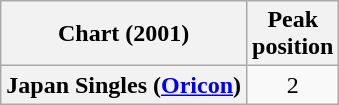<table class="wikitable plainrowheaders">
<tr>
<th>Chart (2001)</th>
<th>Peak<br>position</th>
</tr>
<tr>
<th scope="row">Japan Singles (<a href='#'>Oricon</a>)</th>
<td style="text-align:center;">2</td>
</tr>
</table>
